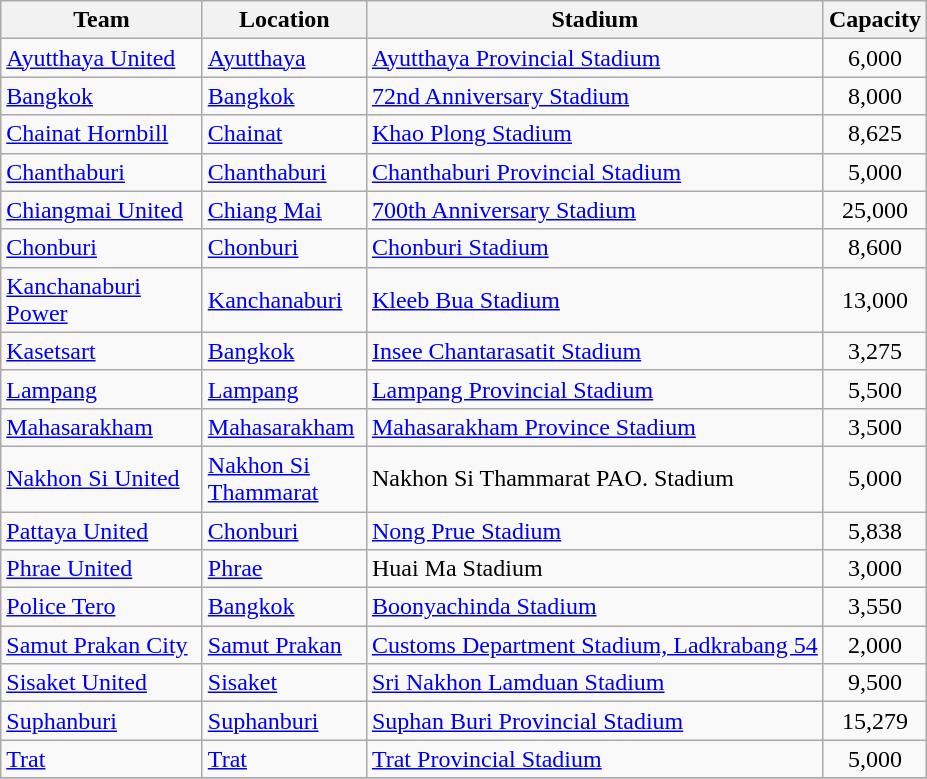<table class="wikitable sortable">
<tr>
<th width="127">Team</th>
<th width="102">Location</th>
<th>Stadium</th>
<th>Capacity</th>
</tr>
<tr>
<td><a href='#'>Ayutthaya United</a></td>
<td><a href='#'>Ayutthaya</a></td>
<td><a href='#'>Ayutthaya Provincial Stadium</a></td>
<td align="center">6,000</td>
</tr>
<tr>
<td><a href='#'>Bangkok</a></td>
<td><a href='#'>Bangkok</a> </td>
<td><a href='#'>72nd Anniversary Stadium</a></td>
<td align="center">8,000</td>
</tr>
<tr>
<td><a href='#'>Chainat Hornbill</a></td>
<td><a href='#'>Chainat</a></td>
<td><a href='#'>Khao Plong Stadium</a></td>
<td align="center">8,625</td>
</tr>
<tr>
<td><a href='#'>Chanthaburi</a></td>
<td><a href='#'>Chanthaburi</a></td>
<td><a href='#'>Chanthaburi Provincial Stadium</a></td>
<td align="center">5,000</td>
</tr>
<tr>
<td><a href='#'>Chiangmai United</a></td>
<td><a href='#'>Chiang Mai</a></td>
<td><a href='#'>700th Anniversary Stadium</a></td>
<td align="center">25,000</td>
</tr>
<tr>
<td><a href='#'>Chonburi</a></td>
<td><a href='#'>Chonburi</a> </td>
<td><a href='#'>Chonburi Stadium</a></td>
<td align="center">8,600</td>
</tr>
<tr>
<td><a href='#'>Kanchanaburi Power</a></td>
<td><a href='#'>Kanchanaburi</a></td>
<td><a href='#'>Kleeb Bua Stadium</a></td>
<td align="center">13,000</td>
</tr>
<tr>
<td><a href='#'>Kasetsart</a></td>
<td><a href='#'>Bangkok</a> </td>
<td><a href='#'>Insee Chantarasatit Stadium</a></td>
<td align="center">3,275</td>
</tr>
<tr>
<td><a href='#'>Lampang</a></td>
<td><a href='#'>Lampang</a></td>
<td><a href='#'>Lampang Provincial Stadium</a></td>
<td align="center">5,500</td>
</tr>
<tr>
<td><a href='#'>Mahasarakham</a></td>
<td><a href='#'>Mahasarakham</a></td>
<td><a href='#'>Mahasarakham Province Stadium</a></td>
<td align="center">3,500</td>
</tr>
<tr>
<td><a href='#'>Nakhon Si United</a></td>
<td><a href='#'>Nakhon Si Thammarat</a></td>
<td>Nakhon Si Thammarat PAO. Stadium</td>
<td align="center">5,000</td>
</tr>
<tr>
<td><a href='#'>Pattaya United</a></td>
<td><a href='#'>Chonburi</a> </td>
<td><a href='#'>Nong Prue Stadium</a></td>
<td align="center">5,838</td>
</tr>
<tr>
<td><a href='#'>Phrae United</a></td>
<td><a href='#'>Phrae</a></td>
<td>Huai Ma Stadium</td>
<td align="center">3,000</td>
</tr>
<tr>
<td><a href='#'>Police Tero</a></td>
<td><a href='#'>Bangkok</a> </td>
<td><a href='#'>Boonyachinda Stadium</a></td>
<td align="center">3,550</td>
</tr>
<tr>
<td><a href='#'>Samut Prakan City</a></td>
<td><a href='#'>Samut Prakan</a></td>
<td><a href='#'>Customs Department Stadium, Ladkrabang 54</a></td>
<td align="center">2,000</td>
</tr>
<tr>
<td><a href='#'>Sisaket United</a></td>
<td><a href='#'>Sisaket</a></td>
<td><a href='#'>Sri Nakhon Lamduan Stadium</a></td>
<td align="center">9,500</td>
</tr>
<tr>
<td><a href='#'>Suphanburi</a></td>
<td><a href='#'>Suphanburi</a></td>
<td><a href='#'>Suphan Buri Provincial Stadium</a></td>
<td align="center">15,279</td>
</tr>
<tr>
<td><a href='#'>Trat</a></td>
<td><a href='#'>Trat</a></td>
<td><a href='#'>Trat Provincial Stadium</a></td>
<td align="center">5,000</td>
</tr>
<tr>
</tr>
</table>
